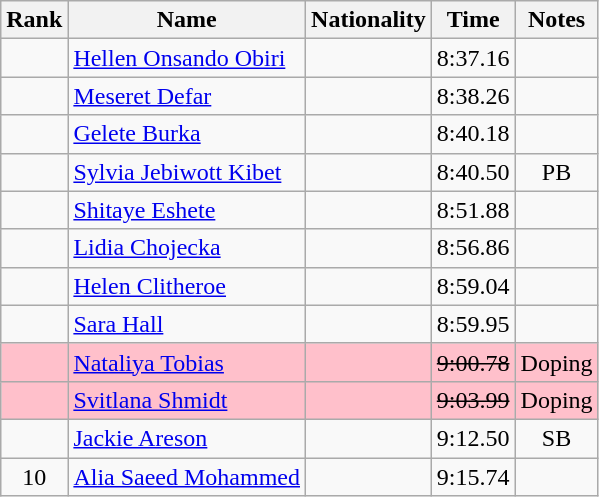<table class="wikitable sortable" style="text-align:center">
<tr>
<th>Rank</th>
<th>Name</th>
<th>Nationality</th>
<th>Time</th>
<th>Notes</th>
</tr>
<tr>
<td></td>
<td align=left><a href='#'>Hellen Onsando Obiri</a></td>
<td align=left></td>
<td>8:37.16</td>
<td></td>
</tr>
<tr>
<td></td>
<td align=left><a href='#'>Meseret Defar</a></td>
<td align=left></td>
<td>8:38.26</td>
<td></td>
</tr>
<tr>
<td></td>
<td align=left><a href='#'>Gelete Burka</a></td>
<td align=left></td>
<td>8:40.18</td>
<td></td>
</tr>
<tr>
<td></td>
<td align=left><a href='#'>Sylvia Jebiwott Kibet</a></td>
<td align=left></td>
<td>8:40.50</td>
<td>PB</td>
</tr>
<tr>
<td></td>
<td align=left><a href='#'>Shitaye Eshete</a></td>
<td align=left></td>
<td>8:51.88</td>
<td></td>
</tr>
<tr>
<td></td>
<td align=left><a href='#'>Lidia Chojecka</a></td>
<td align=left></td>
<td>8:56.86</td>
<td></td>
</tr>
<tr>
<td></td>
<td align=left><a href='#'>Helen Clitheroe</a></td>
<td align=left></td>
<td>8:59.04</td>
<td></td>
</tr>
<tr>
<td></td>
<td align=left><a href='#'>Sara Hall</a></td>
<td align=left></td>
<td>8:59.95</td>
<td></td>
</tr>
<tr bgcolor=pink>
<td></td>
<td align=left><a href='#'>Nataliya Tobias</a></td>
<td align=left></td>
<td><s>9:00.78 </s></td>
<td>Doping</td>
</tr>
<tr bgcolor=pink>
<td></td>
<td align=left><a href='#'>Svitlana Shmidt</a></td>
<td align=left></td>
<td><s>9:03.99 </s></td>
<td>Doping</td>
</tr>
<tr>
<td></td>
<td align=left><a href='#'>Jackie Areson</a></td>
<td align=left></td>
<td>9:12.50</td>
<td>SB</td>
</tr>
<tr>
<td>10</td>
<td align=left><a href='#'>Alia Saeed Mohammed</a></td>
<td align=left></td>
<td>9:15.74</td>
<td></td>
</tr>
</table>
